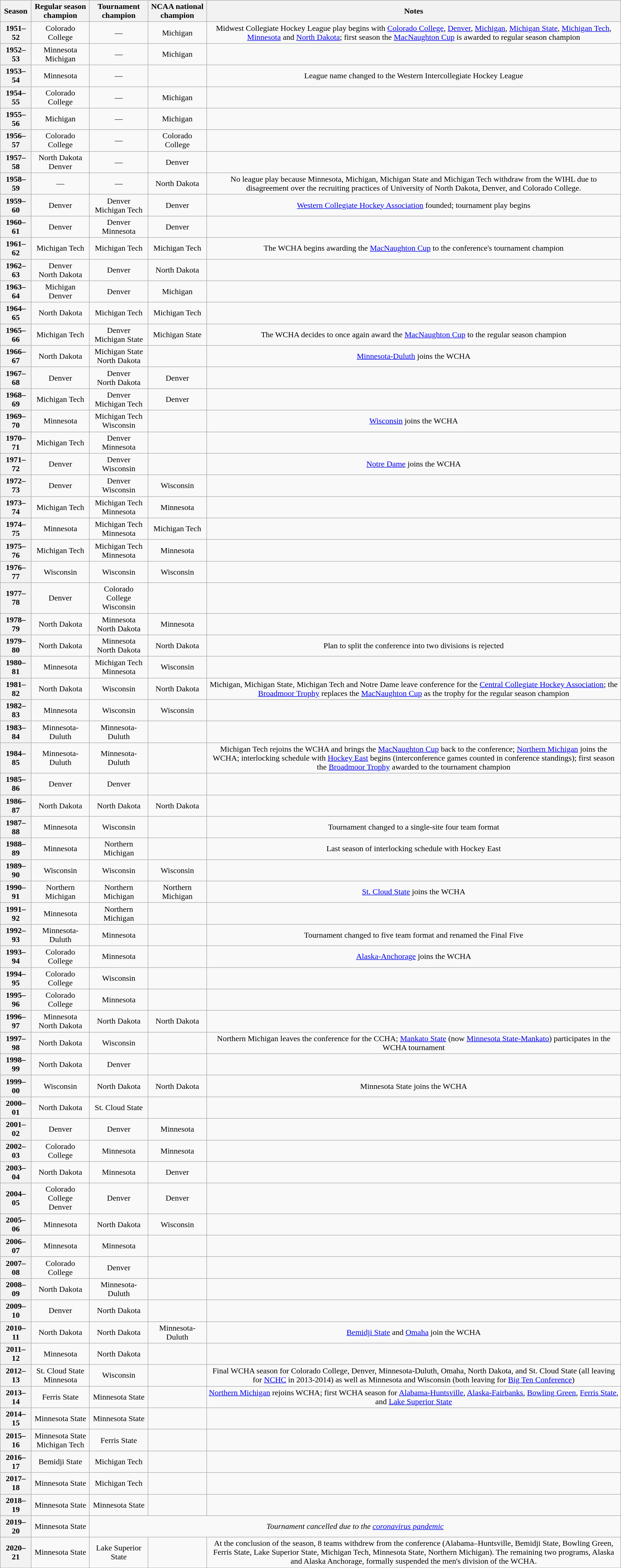<table class="wikitable" style="text-align: center;">
<tr>
<th width=5%>Season</th>
<th>Regular season champion</th>
<th>Tournament champion</th>
<th>NCAA national champion</th>
<th>Notes</th>
</tr>
<tr>
<th>1951–52</th>
<td>Colorado College</td>
<td>—</td>
<td>Michigan</td>
<td>Midwest Collegiate Hockey League play begins with <a href='#'>Colorado College</a>, <a href='#'>Denver</a>, <a href='#'>Michigan</a>, <a href='#'>Michigan State</a>, <a href='#'>Michigan Tech</a>, <a href='#'>Minnesota</a> and <a href='#'>North Dakota</a>; first season the <a href='#'>MacNaughton Cup</a> is awarded to regular season champion</td>
</tr>
<tr>
<th>1952–53</th>
<td>Minnesota<br>Michigan</td>
<td>—</td>
<td>Michigan</td>
<td></td>
</tr>
<tr>
<th>1953–54</th>
<td>Minnesota</td>
<td>—</td>
<td></td>
<td>League name changed to the Western Intercollegiate Hockey League</td>
</tr>
<tr>
<th>1954–55</th>
<td>Colorado College</td>
<td>—</td>
<td>Michigan</td>
<td></td>
</tr>
<tr>
<th>1955–56</th>
<td>Michigan</td>
<td>—</td>
<td>Michigan</td>
<td></td>
</tr>
<tr>
<th>1956–57</th>
<td>Colorado College</td>
<td>—</td>
<td>Colorado College</td>
<td></td>
</tr>
<tr>
<th>1957–58</th>
<td>North Dakota<br>Denver</td>
<td>—</td>
<td>Denver</td>
<td></td>
</tr>
<tr>
<th>1958–59</th>
<td>—</td>
<td>—</td>
<td>North Dakota</td>
<td>No league play because Minnesota, Michigan, Michigan State and Michigan Tech withdraw from the WIHL due to disagreement over the recruiting practices of University of North Dakota, Denver, and Colorado College.</td>
</tr>
<tr>
<th>1959–60</th>
<td>Denver</td>
<td>Denver<br>Michigan Tech</td>
<td>Denver</td>
<td><a href='#'>Western Collegiate Hockey Association</a> founded; tournament play begins</td>
</tr>
<tr>
<th>1960–61</th>
<td>Denver</td>
<td>Denver<br>Minnesota</td>
<td>Denver</td>
<td></td>
</tr>
<tr>
<th>1961–62</th>
<td>Michigan Tech</td>
<td>Michigan Tech</td>
<td>Michigan Tech</td>
<td>The WCHA begins awarding the <a href='#'>MacNaughton Cup</a> to the conference's tournament champion</td>
</tr>
<tr>
<th>1962–63</th>
<td>Denver<br>North Dakota</td>
<td>Denver</td>
<td>North Dakota</td>
<td></td>
</tr>
<tr>
<th>1963–64</th>
<td>Michigan<br>Denver</td>
<td>Denver</td>
<td>Michigan</td>
<td></td>
</tr>
<tr>
<th>1964–65</th>
<td>North Dakota</td>
<td>Michigan Tech</td>
<td>Michigan Tech</td>
<td></td>
</tr>
<tr>
<th>1965–66</th>
<td>Michigan Tech</td>
<td>Denver<br>Michigan State</td>
<td>Michigan State</td>
<td>The WCHA decides to once again award the <a href='#'>MacNaughton Cup</a> to the regular season champion</td>
</tr>
<tr>
<th>1966–67</th>
<td>North Dakota</td>
<td>Michigan State<br>North Dakota</td>
<td></td>
<td><a href='#'>Minnesota-Duluth</a> joins the WCHA</td>
</tr>
<tr>
<th>1967–68</th>
<td>Denver</td>
<td>Denver<br>North Dakota</td>
<td>Denver</td>
<td></td>
</tr>
<tr>
<th>1968–69</th>
<td>Michigan Tech</td>
<td>Denver<br>Michigan Tech</td>
<td>Denver</td>
<td></td>
</tr>
<tr>
<th>1969–70</th>
<td>Minnesota</td>
<td>Michigan Tech<br>Wisconsin</td>
<td></td>
<td><a href='#'>Wisconsin</a> joins the WCHA</td>
</tr>
<tr>
<th>1970–71</th>
<td>Michigan Tech</td>
<td>Denver<br>Minnesota</td>
<td></td>
</tr>
<tr>
<th>1971–72</th>
<td>Denver</td>
<td>Denver<br>Wisconsin</td>
<td></td>
<td><a href='#'>Notre Dame</a> joins the WCHA</td>
</tr>
<tr>
<th>1972–73</th>
<td>Denver</td>
<td>Denver<br>Wisconsin</td>
<td>Wisconsin</td>
</tr>
<tr>
<th>1973–74</th>
<td>Michigan Tech</td>
<td>Michigan Tech<br>Minnesota</td>
<td>Minnesota</td>
<td></td>
</tr>
<tr>
<th>1974–75</th>
<td>Minnesota</td>
<td>Michigan Tech<br>Minnesota</td>
<td>Michigan Tech</td>
</tr>
<tr>
<th>1975–76</th>
<td>Michigan Tech</td>
<td>Michigan Tech<br>Minnesota</td>
<td>Minnesota</td>
<td></td>
</tr>
<tr>
<th>1976–77</th>
<td>Wisconsin</td>
<td>Wisconsin</td>
<td>Wisconsin</td>
<td></td>
</tr>
<tr>
<th>1977–78</th>
<td>Denver</td>
<td>Colorado College<br>Wisconsin</td>
<td></td>
</tr>
<tr>
<th>1978–79</th>
<td>North Dakota</td>
<td>Minnesota<br>North Dakota</td>
<td>Minnesota</td>
<td></td>
</tr>
<tr>
<th>1979–80</th>
<td>North Dakota</td>
<td>Minnesota<br>North Dakota</td>
<td>North Dakota</td>
<td>Plan to split the conference into two divisions is rejected</td>
</tr>
<tr>
<th>1980–81</th>
<td>Minnesota</td>
<td>Michigan Tech<br>Minnesota</td>
<td>Wisconsin</td>
<td></td>
</tr>
<tr>
<th>1981–82</th>
<td>North Dakota</td>
<td>Wisconsin</td>
<td>North Dakota</td>
<td>Michigan, Michigan State, Michigan Tech and Notre Dame leave conference for the <a href='#'>Central Collegiate Hockey Association</a>; the <a href='#'>Broadmoor Trophy</a> replaces the <a href='#'>MacNaughton Cup</a> as the trophy for the regular season champion</td>
</tr>
<tr>
<th>1982–83</th>
<td>Minnesota</td>
<td>Wisconsin</td>
<td>Wisconsin</td>
<td></td>
</tr>
<tr>
<th>1983–84</th>
<td>Minnesota-Duluth</td>
<td>Minnesota-Duluth</td>
<td></td>
</tr>
<tr>
<th>1984–85</th>
<td>Minnesota-Duluth</td>
<td>Minnesota-Duluth</td>
<td></td>
<td>Michigan Tech rejoins the WCHA and brings the <a href='#'>MacNaughton Cup</a> back to the conference; <a href='#'>Northern Michigan</a> joins the WCHA; interlocking schedule with <a href='#'>Hockey East</a> begins (interconference games counted in conference standings); first season the <a href='#'>Broadmoor Trophy</a> awarded to the tournament champion</td>
</tr>
<tr>
<th>1985–86</th>
<td>Denver</td>
<td>Denver</td>
<td></td>
</tr>
<tr>
<th>1986–87</th>
<td>North Dakota</td>
<td>North Dakota</td>
<td>North Dakota</td>
<td></td>
</tr>
<tr>
<th>1987–88</th>
<td>Minnesota</td>
<td>Wisconsin</td>
<td></td>
<td>Tournament changed to a single-site four team format</td>
</tr>
<tr>
<th>1988–89</th>
<td>Minnesota</td>
<td>Northern Michigan</td>
<td></td>
<td>Last season of interlocking schedule with Hockey East</td>
</tr>
<tr>
<th>1989–90</th>
<td>Wisconsin</td>
<td>Wisconsin</td>
<td>Wisconsin</td>
<td></td>
</tr>
<tr>
<th>1990–91</th>
<td>Northern Michigan</td>
<td>Northern Michigan</td>
<td>Northern Michigan</td>
<td><a href='#'>St. Cloud State</a> joins the WCHA</td>
</tr>
<tr>
<th>1991–92</th>
<td>Minnesota</td>
<td>Northern Michigan</td>
<td></td>
</tr>
<tr>
<th>1992–93</th>
<td>Minnesota-Duluth</td>
<td>Minnesota</td>
<td></td>
<td>Tournament changed to five team format and renamed the Final Five</td>
</tr>
<tr>
<th>1993–94</th>
<td>Colorado College</td>
<td>Minnesota</td>
<td></td>
<td><a href='#'>Alaska-Anchorage</a> joins the WCHA</td>
</tr>
<tr>
<th>1994–95</th>
<td>Colorado College</td>
<td>Wisconsin</td>
<td></td>
<td></td>
</tr>
<tr>
<th>1995–96</th>
<td>Colorado College</td>
<td>Minnesota</td>
<td></td>
<td></td>
</tr>
<tr>
<th>1996–97</th>
<td>Minnesota<br>North Dakota</td>
<td>North Dakota</td>
<td>North Dakota</td>
</tr>
<tr>
<th>1997–98</th>
<td>North Dakota</td>
<td>Wisconsin</td>
<td></td>
<td>Northern Michigan leaves the conference for the CCHA; <a href='#'>Mankato State</a> (now <a href='#'>Minnesota State-Mankato</a>) participates in the WCHA tournament</td>
</tr>
<tr>
<th>1998–99</th>
<td>North Dakota</td>
<td>Denver</td>
<td></td>
<td></td>
</tr>
<tr>
<th>1999–00</th>
<td>Wisconsin</td>
<td>North Dakota</td>
<td>North Dakota</td>
<td>Minnesota State joins the WCHA</td>
</tr>
<tr>
<th>2000–01</th>
<td>North Dakota</td>
<td>St. Cloud State</td>
<td></td>
</tr>
<tr>
<th>2001–02</th>
<td>Denver</td>
<td>Denver</td>
<td>Minnesota</td>
<td></td>
</tr>
<tr>
<th>2002–03</th>
<td>Colorado College</td>
<td>Minnesota</td>
<td>Minnesota</td>
<td></td>
</tr>
<tr>
<th>2003–04</th>
<td>North Dakota</td>
<td>Minnesota</td>
<td>Denver</td>
<td></td>
</tr>
<tr>
<th>2004–05</th>
<td>Colorado College<br>Denver</td>
<td>Denver</td>
<td>Denver</td>
<td></td>
</tr>
<tr>
<th>2005–06</th>
<td>Minnesota</td>
<td>North Dakota</td>
<td>Wisconsin</td>
<td></td>
</tr>
<tr>
<th>2006–07</th>
<td>Minnesota</td>
<td>Minnesota</td>
<td></td>
<td></td>
</tr>
<tr>
<th>2007–08</th>
<td>Colorado College</td>
<td>Denver</td>
<td></td>
<td></td>
</tr>
<tr>
<th>2008–09</th>
<td>North Dakota</td>
<td>Minnesota-Duluth</td>
<td></td>
<td></td>
</tr>
<tr>
<th>2009–10</th>
<td>Denver</td>
<td>North Dakota</td>
<td></td>
<td></td>
</tr>
<tr>
<th>2010–11</th>
<td>North Dakota</td>
<td>North Dakota</td>
<td>Minnesota-Duluth</td>
<td><a href='#'>Bemidji State</a> and <a href='#'>Omaha</a> join the WCHA</td>
</tr>
<tr>
<th>2011–12</th>
<td>Minnesota</td>
<td>North Dakota</td>
<td></td>
<td></td>
</tr>
<tr>
<th>2012–13</th>
<td>St. Cloud State<br>Minnesota</td>
<td>Wisconsin</td>
<td></td>
<td>Final WCHA season for Colorado College, Denver, Minnesota-Duluth, Omaha, North Dakota, and St. Cloud State (all leaving for <a href='#'>NCHC</a> in 2013-2014) as well as Minnesota and Wisconsin (both leaving for <a href='#'>Big Ten Conference</a>)</td>
</tr>
<tr>
<th>2013–14</th>
<td>Ferris State</td>
<td>Minnesota State</td>
<td></td>
<td><a href='#'>Northern Michigan</a> rejoins WCHA; first WCHA season for <a href='#'>Alabama-Huntsville</a>, <a href='#'>Alaska-Fairbanks</a>, <a href='#'>Bowling Green</a>, <a href='#'>Ferris State</a>, and <a href='#'>Lake Superior State</a></td>
</tr>
<tr>
<th>2014–15</th>
<td>Minnesota State</td>
<td>Minnesota State</td>
<td></td>
<td></td>
</tr>
<tr>
<th>2015–16</th>
<td>Minnesota State<br>Michigan Tech</td>
<td>Ferris State</td>
<td></td>
<td></td>
</tr>
<tr>
<th>2016–17</th>
<td>Bemidji State</td>
<td>Michigan Tech</td>
<td></td>
<td></td>
</tr>
<tr>
<th>2017–18</th>
<td>Minnesota State</td>
<td>Michigan Tech</td>
<td></td>
<td></td>
</tr>
<tr>
<th>2018–19</th>
<td>Minnesota State</td>
<td>Minnesota State</td>
<td></td>
<td></td>
</tr>
<tr>
<th>2019–20</th>
<td>Minnesota State</td>
<td colspan=3 align=center><em>Tournament cancelled due to the <a href='#'>coronavirus pandemic</a></em></td>
</tr>
<tr>
<th>2020–21</th>
<td>Minnesota State</td>
<td>Lake Superior State</td>
<td></td>
<td>At the conclusion of the season, 8 teams withdrew from the conference (Alabama–Huntsville, Bemidji State, Bowling Green, Ferris State, Lake Superior State, Michigan Tech, Minnesota State, Northern Michigan). The remaining two programs, Alaska and Alaska Anchorage, formally suspended the men's division of the WCHA.</td>
</tr>
</table>
